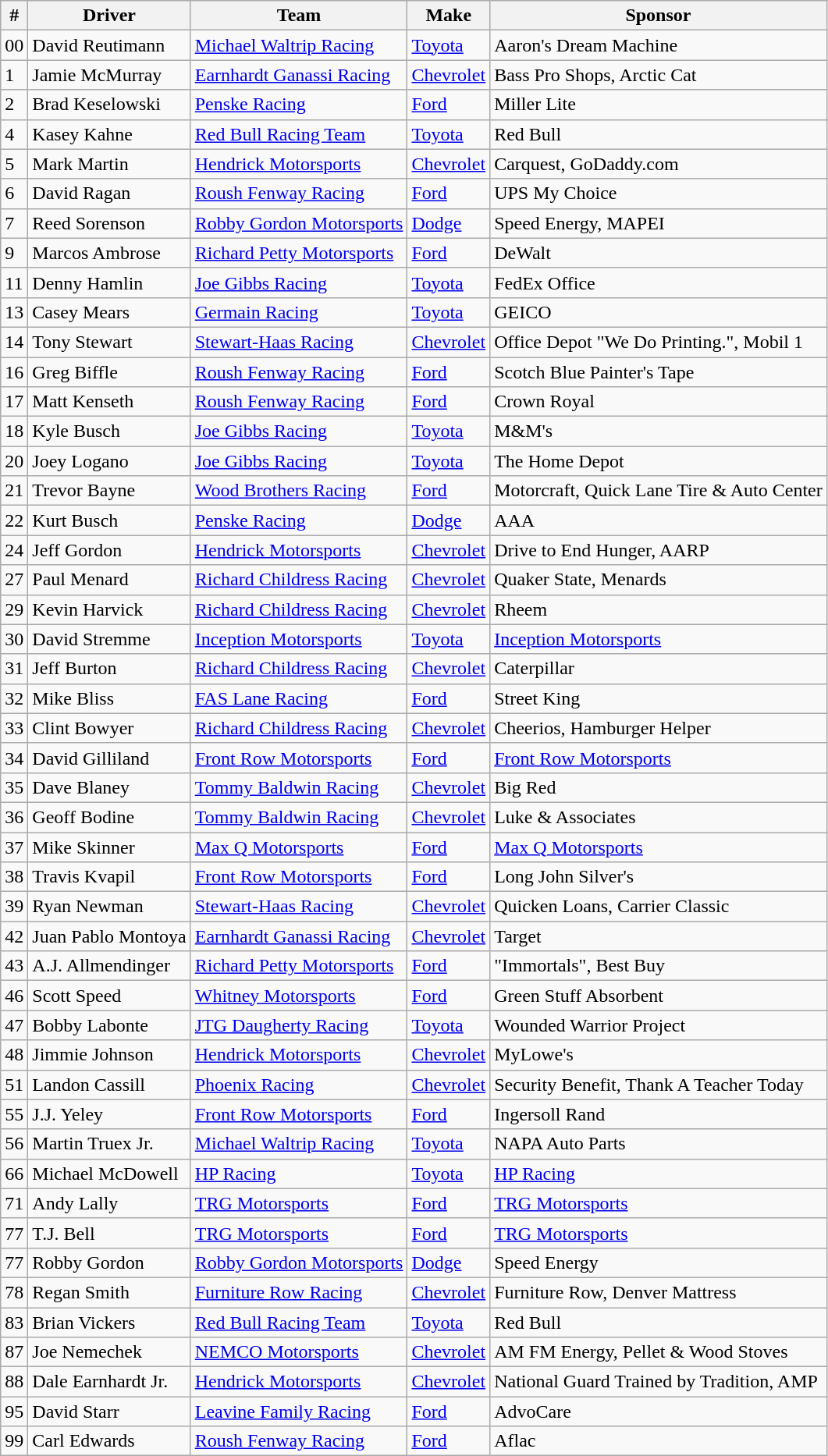<table class="wikitable">
<tr>
<th>#</th>
<th>Driver</th>
<th>Team</th>
<th>Make</th>
<th>Sponsor</th>
</tr>
<tr>
<td>00</td>
<td>David Reutimann</td>
<td><a href='#'>Michael Waltrip Racing</a></td>
<td><a href='#'>Toyota</a></td>
<td>Aaron's Dream Machine</td>
</tr>
<tr>
<td>1</td>
<td>Jamie McMurray</td>
<td><a href='#'>Earnhardt Ganassi Racing</a></td>
<td><a href='#'>Chevrolet</a></td>
<td>Bass Pro Shops, Arctic Cat</td>
</tr>
<tr>
<td>2</td>
<td>Brad Keselowski</td>
<td><a href='#'>Penske Racing</a></td>
<td><a href='#'>Ford</a></td>
<td>Miller Lite</td>
</tr>
<tr>
<td>4</td>
<td>Kasey Kahne</td>
<td><a href='#'>Red Bull Racing Team</a></td>
<td><a href='#'>Toyota</a></td>
<td>Red Bull</td>
</tr>
<tr>
<td>5</td>
<td>Mark Martin</td>
<td><a href='#'>Hendrick Motorsports</a></td>
<td><a href='#'>Chevrolet</a></td>
<td>Carquest, GoDaddy.com</td>
</tr>
<tr>
<td>6</td>
<td>David Ragan</td>
<td><a href='#'>Roush Fenway Racing</a></td>
<td><a href='#'>Ford</a></td>
<td>UPS My Choice</td>
</tr>
<tr>
<td>7</td>
<td>Reed Sorenson</td>
<td><a href='#'>Robby Gordon Motorsports</a></td>
<td><a href='#'>Dodge</a></td>
<td>Speed Energy, MAPEI</td>
</tr>
<tr>
<td>9</td>
<td>Marcos Ambrose</td>
<td><a href='#'>Richard Petty Motorsports</a></td>
<td><a href='#'>Ford</a></td>
<td>DeWalt</td>
</tr>
<tr>
<td>11</td>
<td>Denny Hamlin</td>
<td><a href='#'>Joe Gibbs Racing</a></td>
<td><a href='#'>Toyota</a></td>
<td>FedEx Office</td>
</tr>
<tr>
<td>13</td>
<td>Casey Mears</td>
<td><a href='#'>Germain Racing</a></td>
<td><a href='#'>Toyota</a></td>
<td>GEICO</td>
</tr>
<tr>
<td>14</td>
<td>Tony Stewart</td>
<td><a href='#'>Stewart-Haas Racing</a></td>
<td><a href='#'>Chevrolet</a></td>
<td>Office Depot "We Do Printing.", Mobil 1</td>
</tr>
<tr>
<td>16</td>
<td>Greg Biffle</td>
<td><a href='#'>Roush Fenway Racing</a></td>
<td><a href='#'>Ford</a></td>
<td>Scotch Blue Painter's Tape</td>
</tr>
<tr>
<td>17</td>
<td>Matt Kenseth</td>
<td><a href='#'>Roush Fenway Racing</a></td>
<td><a href='#'>Ford</a></td>
<td>Crown Royal</td>
</tr>
<tr>
<td>18</td>
<td>Kyle Busch</td>
<td><a href='#'>Joe Gibbs Racing</a></td>
<td><a href='#'>Toyota</a></td>
<td>M&M's</td>
</tr>
<tr>
<td>20</td>
<td>Joey Logano</td>
<td><a href='#'>Joe Gibbs Racing</a></td>
<td><a href='#'>Toyota</a></td>
<td>The Home Depot</td>
</tr>
<tr>
<td>21</td>
<td>Trevor Bayne</td>
<td><a href='#'>Wood Brothers Racing</a></td>
<td><a href='#'>Ford</a></td>
<td>Motorcraft, Quick Lane Tire & Auto Center</td>
</tr>
<tr>
<td>22</td>
<td>Kurt Busch</td>
<td><a href='#'>Penske Racing</a></td>
<td><a href='#'>Dodge</a></td>
<td>AAA</td>
</tr>
<tr>
<td>24</td>
<td>Jeff Gordon</td>
<td><a href='#'>Hendrick Motorsports</a></td>
<td><a href='#'>Chevrolet</a></td>
<td>Drive to End Hunger, AARP</td>
</tr>
<tr>
<td>27</td>
<td>Paul Menard</td>
<td><a href='#'>Richard Childress Racing</a></td>
<td><a href='#'>Chevrolet</a></td>
<td>Quaker State, Menards</td>
</tr>
<tr>
<td>29</td>
<td>Kevin Harvick</td>
<td><a href='#'>Richard Childress Racing</a></td>
<td><a href='#'>Chevrolet</a></td>
<td>Rheem</td>
</tr>
<tr>
<td>30</td>
<td>David Stremme</td>
<td><a href='#'>Inception Motorsports</a></td>
<td><a href='#'>Toyota</a></td>
<td><a href='#'>Inception Motorsports</a></td>
</tr>
<tr>
<td>31</td>
<td>Jeff Burton</td>
<td><a href='#'>Richard Childress Racing</a></td>
<td><a href='#'>Chevrolet</a></td>
<td>Caterpillar</td>
</tr>
<tr>
<td>32</td>
<td>Mike Bliss</td>
<td><a href='#'>FAS Lane Racing</a></td>
<td><a href='#'>Ford</a></td>
<td>Street King</td>
</tr>
<tr>
<td>33</td>
<td>Clint Bowyer</td>
<td><a href='#'>Richard Childress Racing</a></td>
<td><a href='#'>Chevrolet</a></td>
<td>Cheerios, Hamburger Helper</td>
</tr>
<tr>
<td>34</td>
<td>David Gilliland</td>
<td><a href='#'>Front Row Motorsports</a></td>
<td><a href='#'>Ford</a></td>
<td><a href='#'>Front Row Motorsports</a></td>
</tr>
<tr>
<td>35</td>
<td>Dave Blaney</td>
<td><a href='#'>Tommy Baldwin Racing</a></td>
<td><a href='#'>Chevrolet</a></td>
<td>Big Red</td>
</tr>
<tr>
<td>36</td>
<td>Geoff Bodine</td>
<td><a href='#'>Tommy Baldwin Racing</a></td>
<td><a href='#'>Chevrolet</a></td>
<td>Luke & Associates</td>
</tr>
<tr>
<td>37</td>
<td>Mike Skinner</td>
<td><a href='#'>Max Q Motorsports</a></td>
<td><a href='#'>Ford</a></td>
<td><a href='#'>Max Q Motorsports</a></td>
</tr>
<tr>
<td>38</td>
<td>Travis Kvapil</td>
<td><a href='#'>Front Row Motorsports</a></td>
<td><a href='#'>Ford</a></td>
<td>Long John Silver's</td>
</tr>
<tr>
<td>39</td>
<td>Ryan Newman</td>
<td><a href='#'>Stewart-Haas Racing</a></td>
<td><a href='#'>Chevrolet</a></td>
<td>Quicken Loans, Carrier Classic</td>
</tr>
<tr>
<td>42</td>
<td>Juan Pablo Montoya</td>
<td><a href='#'>Earnhardt Ganassi Racing</a></td>
<td><a href='#'>Chevrolet</a></td>
<td>Target</td>
</tr>
<tr>
<td>43</td>
<td>A.J. Allmendinger</td>
<td><a href='#'>Richard Petty Motorsports</a></td>
<td><a href='#'>Ford</a></td>
<td>"Immortals", Best Buy</td>
</tr>
<tr>
<td>46</td>
<td>Scott Speed</td>
<td><a href='#'>Whitney Motorsports</a></td>
<td><a href='#'>Ford</a></td>
<td>Green Stuff Absorbent</td>
</tr>
<tr>
<td>47</td>
<td>Bobby Labonte</td>
<td><a href='#'>JTG Daugherty Racing</a></td>
<td><a href='#'>Toyota</a></td>
<td>Wounded Warrior Project</td>
</tr>
<tr>
<td>48</td>
<td>Jimmie Johnson</td>
<td><a href='#'>Hendrick Motorsports</a></td>
<td><a href='#'>Chevrolet</a></td>
<td>MyLowe's</td>
</tr>
<tr>
<td>51</td>
<td>Landon Cassill</td>
<td><a href='#'>Phoenix Racing</a></td>
<td><a href='#'>Chevrolet</a></td>
<td>Security Benefit, Thank A Teacher Today</td>
</tr>
<tr>
<td>55</td>
<td>J.J. Yeley</td>
<td><a href='#'>Front Row Motorsports</a></td>
<td><a href='#'>Ford</a></td>
<td>Ingersoll Rand</td>
</tr>
<tr>
<td>56</td>
<td>Martin Truex Jr.</td>
<td><a href='#'>Michael Waltrip Racing</a></td>
<td><a href='#'>Toyota</a></td>
<td>NAPA Auto Parts</td>
</tr>
<tr>
<td>66</td>
<td>Michael McDowell</td>
<td><a href='#'>HP Racing</a></td>
<td><a href='#'>Toyota</a></td>
<td><a href='#'>HP Racing</a></td>
</tr>
<tr>
<td>71</td>
<td>Andy Lally</td>
<td><a href='#'>TRG Motorsports</a></td>
<td><a href='#'>Ford</a></td>
<td><a href='#'>TRG Motorsports</a></td>
</tr>
<tr>
<td>77</td>
<td>T.J. Bell</td>
<td><a href='#'>TRG Motorsports</a></td>
<td><a href='#'>Ford</a></td>
<td><a href='#'>TRG Motorsports</a></td>
</tr>
<tr>
<td>77</td>
<td>Robby Gordon</td>
<td><a href='#'>Robby Gordon Motorsports</a></td>
<td><a href='#'>Dodge</a></td>
<td>Speed Energy</td>
</tr>
<tr>
<td>78</td>
<td>Regan Smith</td>
<td><a href='#'>Furniture Row Racing</a></td>
<td><a href='#'>Chevrolet</a></td>
<td>Furniture Row, Denver Mattress</td>
</tr>
<tr>
<td>83</td>
<td>Brian Vickers</td>
<td><a href='#'>Red Bull Racing Team</a></td>
<td><a href='#'>Toyota</a></td>
<td>Red Bull</td>
</tr>
<tr>
<td>87</td>
<td>Joe Nemechek</td>
<td><a href='#'>NEMCO Motorsports</a></td>
<td><a href='#'>Chevrolet</a></td>
<td>AM FM Energy, Pellet & Wood Stoves</td>
</tr>
<tr>
<td>88</td>
<td>Dale Earnhardt Jr.</td>
<td><a href='#'>Hendrick Motorsports</a></td>
<td><a href='#'>Chevrolet</a></td>
<td>National Guard Trained by Tradition, AMP</td>
</tr>
<tr>
<td>95</td>
<td>David Starr</td>
<td><a href='#'>Leavine Family Racing</a></td>
<td><a href='#'>Ford</a></td>
<td>AdvoCare</td>
</tr>
<tr>
<td>99</td>
<td>Carl Edwards</td>
<td><a href='#'>Roush Fenway Racing</a></td>
<td><a href='#'>Ford</a></td>
<td>Aflac</td>
</tr>
</table>
